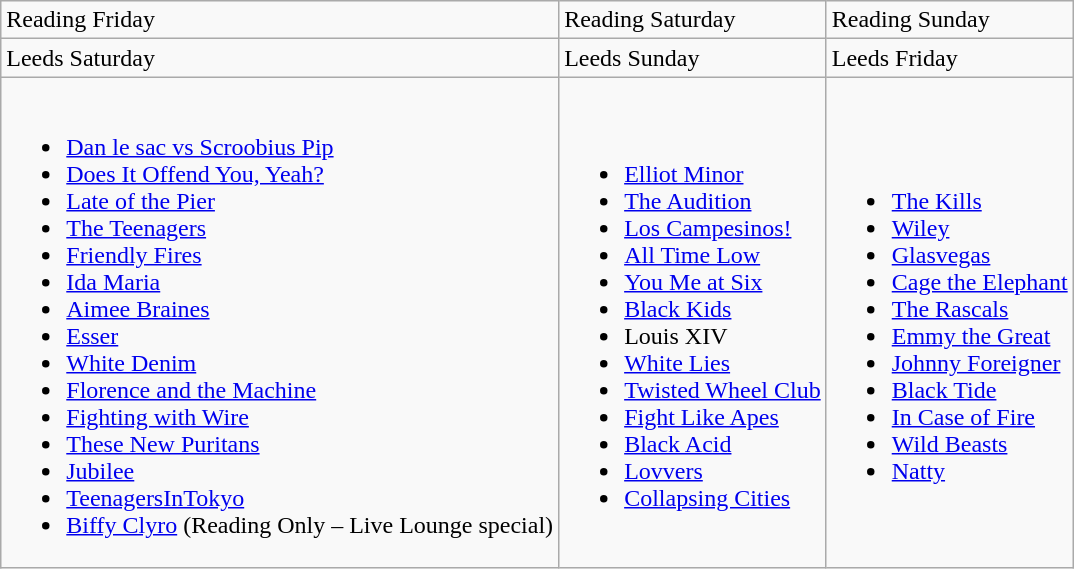<table class="wikitable">
<tr>
<td>Reading Friday</td>
<td>Reading Saturday</td>
<td>Reading Sunday</td>
</tr>
<tr>
<td>Leeds Saturday</td>
<td>Leeds Sunday</td>
<td>Leeds Friday</td>
</tr>
<tr>
<td><br><ul><li><a href='#'>Dan le sac vs Scroobius Pip</a></li><li><a href='#'>Does It Offend You, Yeah?</a></li><li><a href='#'>Late of the Pier</a></li><li><a href='#'>The Teenagers</a></li><li><a href='#'>Friendly Fires</a></li><li><a href='#'>Ida Maria</a></li><li><a href='#'>Aimee Braines</a></li><li><a href='#'>Esser</a></li><li><a href='#'>White Denim</a></li><li><a href='#'>Florence and the Machine</a></li><li><a href='#'>Fighting with Wire</a></li><li><a href='#'>These New Puritans</a></li><li><a href='#'>Jubilee</a></li><li><a href='#'>TeenagersInTokyo</a></li><li><a href='#'>Biffy Clyro</a> (Reading Only – Live Lounge special)</li></ul></td>
<td><br><ul><li><a href='#'>Elliot Minor</a></li><li><a href='#'>The Audition</a></li><li><a href='#'>Los Campesinos!</a></li><li><a href='#'>All Time Low</a></li><li><a href='#'>You Me at Six</a></li><li><a href='#'>Black Kids</a></li><li>Louis XIV</li><li><a href='#'>White Lies</a></li><li><a href='#'>Twisted Wheel Club</a></li><li><a href='#'>Fight Like Apes</a></li><li><a href='#'>Black Acid</a></li><li><a href='#'>Lovvers</a></li><li><a href='#'>Collapsing Cities</a></li></ul></td>
<td><br><ul><li><a href='#'>The Kills</a></li><li><a href='#'>Wiley</a></li><li><a href='#'>Glasvegas</a></li><li><a href='#'>Cage the Elephant</a></li><li><a href='#'>The Rascals</a></li><li><a href='#'>Emmy the Great</a></li><li><a href='#'>Johnny Foreigner</a></li><li><a href='#'>Black Tide</a></li><li><a href='#'>In Case of Fire</a></li><li><a href='#'>Wild Beasts</a></li><li><a href='#'>Natty</a></li></ul></td>
</tr>
</table>
